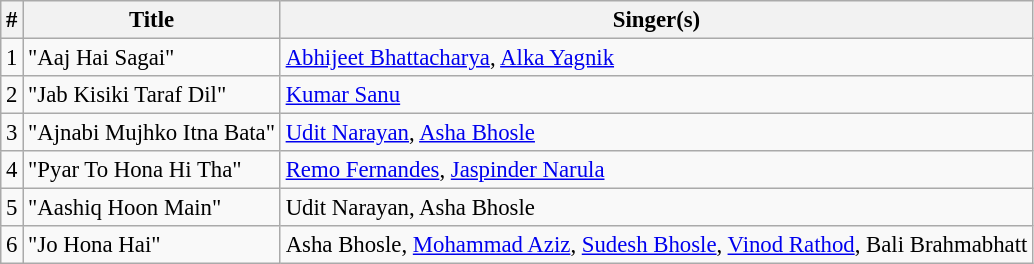<table class="wikitable sortable" style="font-size:95%;">
<tr>
<th>#</th>
<th>Title</th>
<th>Singer(s)</th>
</tr>
<tr>
<td>1</td>
<td>"Aaj Hai Sagai"</td>
<td><a href='#'>Abhijeet Bhattacharya</a>, <a href='#'>Alka Yagnik</a></td>
</tr>
<tr>
<td>2</td>
<td>"Jab Kisiki Taraf Dil"</td>
<td><a href='#'>Kumar Sanu</a></td>
</tr>
<tr>
<td>3</td>
<td>"Ajnabi Mujhko Itna Bata"</td>
<td><a href='#'>Udit Narayan</a>, <a href='#'>Asha Bhosle</a></td>
</tr>
<tr>
<td>4</td>
<td>"Pyar To Hona Hi Tha"</td>
<td><a href='#'>Remo Fernandes</a>, <a href='#'>Jaspinder Narula</a></td>
</tr>
<tr>
<td>5</td>
<td>"Aashiq Hoon Main"</td>
<td>Udit Narayan, Asha Bhosle</td>
</tr>
<tr>
<td>6</td>
<td>"Jo Hona Hai"</td>
<td>Asha Bhosle, <a href='#'>Mohammad Aziz</a>, <a href='#'>Sudesh Bhosle</a>, <a href='#'>Vinod Rathod</a>, Bali Brahmabhatt</td>
</tr>
</table>
